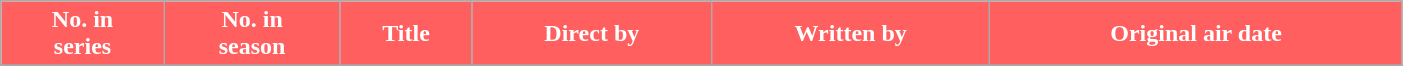<table class="wikitable plainrowheaders" style="width: 74%; margin-right: 0;">
<tr style="color:white">
<th style="background:#FF5F5F;">No. in<br>series</th>
<th style="background:#FF5F5F;">No. in<br>season</th>
<th style="background:#FF5F5F;">Title</th>
<th style="background:#FF5F5F;">Direct by</th>
<th style="background:#FF5F5F;">Written by</th>
<th style="background:#FF5F5F;">Original air date</th>
</tr>
<tr>
</tr>
</table>
